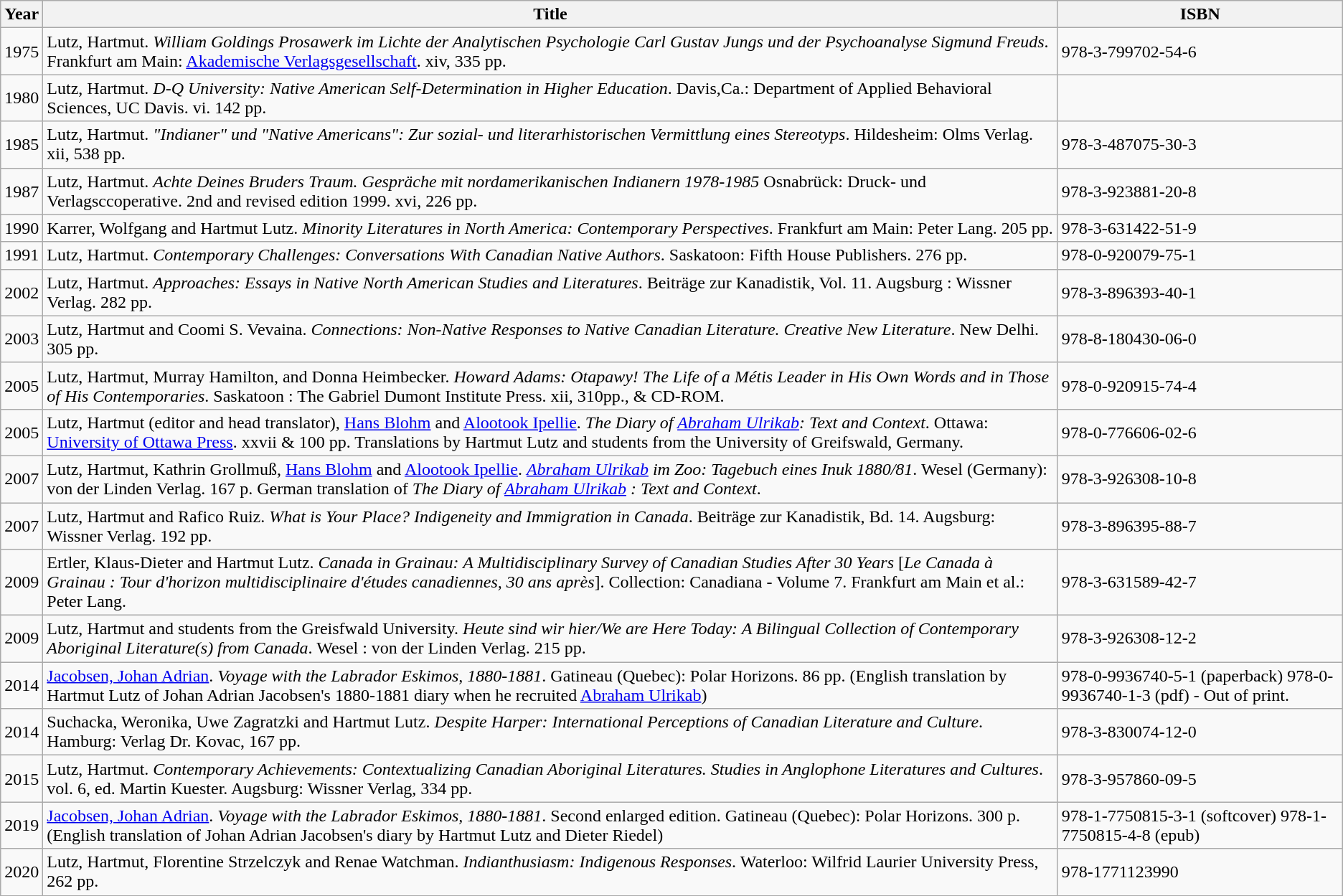<table class="wikitable">
<tr>
<th>Year</th>
<th>Title</th>
<th>ISBN</th>
</tr>
<tr>
<td>1975</td>
<td align="left">Lutz, Hartmut. <em>William Goldings Prosawerk im Lichte der Analytischen Psychologie Carl Gustav Jungs und der Psychoanalyse Sigmund Freuds</em>. Frankfurt am Main: <a href='#'>Akademische Verlagsgesellschaft</a>. xiv, 335 pp.</td>
<td align="left">978-3-799702-54-6</td>
</tr>
<tr>
<td>1980</td>
<td align="left">Lutz, Hartmut. <em>D-Q University: Native American Self-Determination in Higher Education</em>. Davis,Ca.: Department of Applied Behavioral Sciences, UC Davis. vi. 142 pp.</td>
<td align="left"></td>
</tr>
<tr>
<td>1985</td>
<td align="left">Lutz, Hartmut. <em>"Indianer" und "Native Americans": Zur sozial- und literarhistorischen Vermittlung eines Stereotyps</em>. Hildesheim: Olms Verlag. xii, 538 pp.</td>
<td align="left">978-3-487075-30-3</td>
</tr>
<tr>
<td>1987</td>
<td align="left">Lutz, Hartmut. <em>Achte Deines Bruders Traum. Gespräche mit nordamerikanischen Indianern 1978-1985</em> Osnabrück: Druck- und Verlagsccoperative. 2nd and revised edition 1999. xvi, 226 pp.</td>
<td align="left">978-3-923881-20-8</td>
</tr>
<tr>
<td>1990</td>
<td align="left">Karrer, Wolfgang and Hartmut Lutz. <em>Minority Literatures in North America: Contemporary Perspectives</em>. Frankfurt am Main: Peter Lang. 205 pp.</td>
<td align="left">978-3-631422-51-9</td>
</tr>
<tr>
<td>1991</td>
<td align="left">Lutz, Hartmut. <em>Contemporary Challenges: Conversations With Canadian Native Authors</em>. Saskatoon: Fifth House Publishers. 276 pp.</td>
<td align="left">978-0-920079-75-1</td>
</tr>
<tr>
<td>2002</td>
<td align="left">Lutz, Hartmut. <em>Approaches: Essays in Native North American Studies and Literatures</em>. Beiträge zur Kanadistik, Vol. 11. Augsburg : Wissner Verlag. 282 pp.</td>
<td align="left">978-3-896393-40-1</td>
</tr>
<tr>
<td>2003</td>
<td align="left">Lutz, Hartmut and Coomi S. Vevaina. <em>Connections: Non-Native Responses to Native Canadian Literature. Creative New Literature</em>. New Delhi. 305 pp.</td>
<td align="left">978-8-180430-06-0</td>
</tr>
<tr>
<td>2005</td>
<td align="left">Lutz, Hartmut, Murray Hamilton, and Donna Heimbecker. <em>Howard Adams: Otapawy! The Life of a Métis Leader in His Own Words and in Those of His Contemporaries</em>. Saskatoon : The Gabriel Dumont Institute Press. xii, 310pp., & CD-ROM.</td>
<td align="left">978-0-920915-74-4</td>
</tr>
<tr>
<td>2005</td>
<td align="left">Lutz, Hartmut (editor and head translator), <a href='#'>Hans Blohm</a> and <a href='#'>Alootook Ipellie</a>. <em>The Diary of <a href='#'>Abraham Ulrikab</a>: Text and Context</em>. Ottawa: <a href='#'>University of Ottawa Press</a>. xxvii & 100 pp. Translations by Hartmut Lutz and students from the University of Greifswald, Germany.</td>
<td align="left">978-0-776606-02-6</td>
</tr>
<tr>
<td>2007</td>
<td align="left">Lutz, Hartmut, Kathrin Grollmuß, <a href='#'>Hans Blohm</a> and <a href='#'>Alootook Ipellie</a>. <em><a href='#'>Abraham Ulrikab</a> im Zoo: Tagebuch eines Inuk 1880/81</em>. Wesel (Germany): von der Linden Verlag. 167 p. German translation of <em>The Diary of <a href='#'>Abraham Ulrikab</a> : Text and Context</em>.</td>
<td align="left">978-3-926308-10-8</td>
</tr>
<tr>
<td>2007</td>
<td align="left">Lutz, Hartmut and Rafico Ruiz. <em>What is Your Place? Indigeneity and Immigration in Canada</em>. Beiträge zur Kanadistik, Bd. 14. Augsburg: Wissner Verlag. 192 pp.</td>
<td align="left">978-3-896395-88-7</td>
</tr>
<tr>
<td>2009</td>
<td align="left">Ertler, Klaus-Dieter and Hartmut Lutz. <em>Canada in Grainau: A Multidisciplinary Survey of Canadian Studies After 30 Years</em> [<em>Le Canada à Grainau : Tour d'horizon multidisciplinaire d'études canadiennes, 30 ans après</em>]. Collection: Canadiana - Volume 7. Frankfurt am Main et al.: Peter Lang.</td>
<td align="left">978-3-631589-42-7</td>
</tr>
<tr>
<td>2009</td>
<td align="left">Lutz, Hartmut and students from the Greisfwald University. <em>Heute sind wir hier/We are Here Today: A Bilingual Collection of Contemporary Aboriginal Literature(s) from Canada</em>. Wesel : von der Linden Verlag. 215 pp.</td>
<td align="left">978-3-926308-12-2</td>
</tr>
<tr>
<td>2014</td>
<td align="left"><a href='#'>Jacobsen, Johan Adrian</a>. <em>Voyage with the Labrador Eskimos, 1880-1881</em>. Gatineau (Quebec): Polar Horizons. 86 pp. (English translation by Hartmut Lutz of Johan Adrian Jacobsen's 1880-1881 diary when he recruited <a href='#'>Abraham Ulrikab</a>)</td>
<td align="left">978-0-9936740-5-1 (paperback) 978-0-9936740-1-3 (pdf) - Out of print.</td>
</tr>
<tr>
<td>2014</td>
<td align="left">Suchacka, Weronika, Uwe Zagratzki and Hartmut Lutz. <em>Despite Harper: International Perceptions of Canadian Literature and Culture</em>. Hamburg: Verlag Dr. Kovac, 167 pp.</td>
<td align="left">978-3-830074-12-0</td>
</tr>
<tr>
<td>2015</td>
<td align="left">Lutz, Hartmut. <em>Contemporary Achievements: Contextualizing Canadian Aboriginal Literatures. Studies in Anglophone Literatures and Cultures</em>. vol. 6, ed. Martin Kuester. Augsburg: Wissner Verlag, 334 pp.</td>
<td align="left">978-3-957860-09-5</td>
</tr>
<tr>
<td>2019</td>
<td align="left"><a href='#'>Jacobsen, Johan Adrian</a>. <em>Voyage with the Labrador Eskimos, 1880-1881</em>. Second enlarged edition. Gatineau (Quebec): Polar Horizons. 300 p. (English translation of Johan Adrian Jacobsen's diary by Hartmut Lutz and Dieter Riedel)</td>
<td align="left">978-1-7750815-3-1 (softcover) 978-1-7750815-4-8 (epub)</td>
</tr>
<tr>
<td>2020</td>
<td align="left">Lutz, Hartmut, Florentine Strzelczyk and Renae Watchman. <em>Indianthusiasm: Indigenous Responses</em>. Waterloo: Wilfrid Laurier University Press, 262 pp.</td>
<td align="left">978-1771123990</td>
</tr>
</table>
